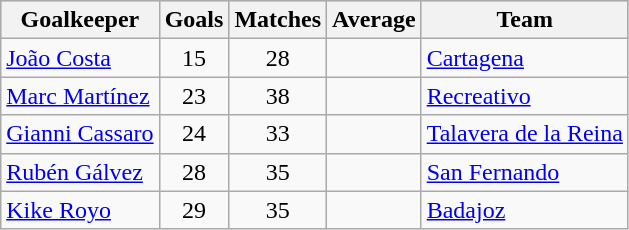<table class="wikitable sortable" class="wikitable">
<tr style="background:#ccc; text-align:center;">
<th>Goalkeeper</th>
<th>Goals</th>
<th>Matches</th>
<th>Average</th>
<th>Team</th>
</tr>
<tr>
<td> <a href='#'>João Costa</a></td>
<td style="text-align:center;">15</td>
<td style="text-align:center;">28</td>
<td style="text-align:center;"></td>
<td><a href='#'>Cartagena</a></td>
</tr>
<tr>
<td> <a href='#'>Marc Martínez</a></td>
<td style="text-align:center;">23</td>
<td style="text-align:center;">38</td>
<td style="text-align:center;"></td>
<td><a href='#'>Recreativo</a></td>
</tr>
<tr>
<td> <a href='#'>Gianni Cassaro</a></td>
<td style="text-align:center;">24</td>
<td style="text-align:center;">33</td>
<td style="text-align:center;"></td>
<td><a href='#'>Talavera de la Reina</a></td>
</tr>
<tr>
<td> <a href='#'>Rubén Gálvez</a></td>
<td style="text-align:center;">28</td>
<td style="text-align:center;">35</td>
<td style="text-align:center;"></td>
<td><a href='#'>San Fernando</a></td>
</tr>
<tr>
<td> <a href='#'>Kike Royo</a></td>
<td style="text-align:center;">29</td>
<td style="text-align:center;">35</td>
<td style="text-align:center;"></td>
<td><a href='#'>Badajoz</a></td>
</tr>
</table>
